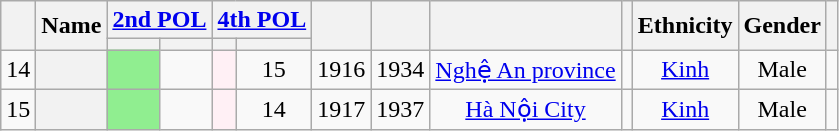<table class="wikitable sortable" style=text-align:center>
<tr>
<th Rowspan="2"></th>
<th Rowspan="2">Name</th>
<th colspan="2" unsortable><a href='#'>2nd POL</a></th>
<th colspan="2" unsortable><a href='#'>4th POL</a></th>
<th Rowspan="2"></th>
<th Rowspan="2"></th>
<th Rowspan="2"></th>
<th Rowspan="2"></th>
<th Rowspan="2">Ethnicity</th>
<th Rowspan="2">Gender</th>
<th Rowspan="2"  scope="col" class="unsortable"></th>
</tr>
<tr>
<th></th>
<th></th>
<th></th>
<th></th>
</tr>
<tr>
<td>14</td>
<th align="center" scope="row" style="font-weight:normal;"></th>
<td bgcolor = LightGreen></td>
<td></td>
<td bgcolor = LavenderBlush></td>
<td>15</td>
<td>1916</td>
<td>1934</td>
<td><a href='#'>Nghệ An province</a></td>
<td></td>
<td><a href='#'>Kinh</a></td>
<td>Male</td>
<td></td>
</tr>
<tr>
<td>15</td>
<th align="center" scope="row" style="font-weight:normal;"></th>
<td bgcolor = LightGreen></td>
<td></td>
<td bgcolor = LavenderBlush></td>
<td>14</td>
<td>1917</td>
<td>1937</td>
<td><a href='#'>Hà Nội City</a></td>
<td></td>
<td><a href='#'>Kinh</a></td>
<td>Male</td>
<td></td>
</tr>
</table>
